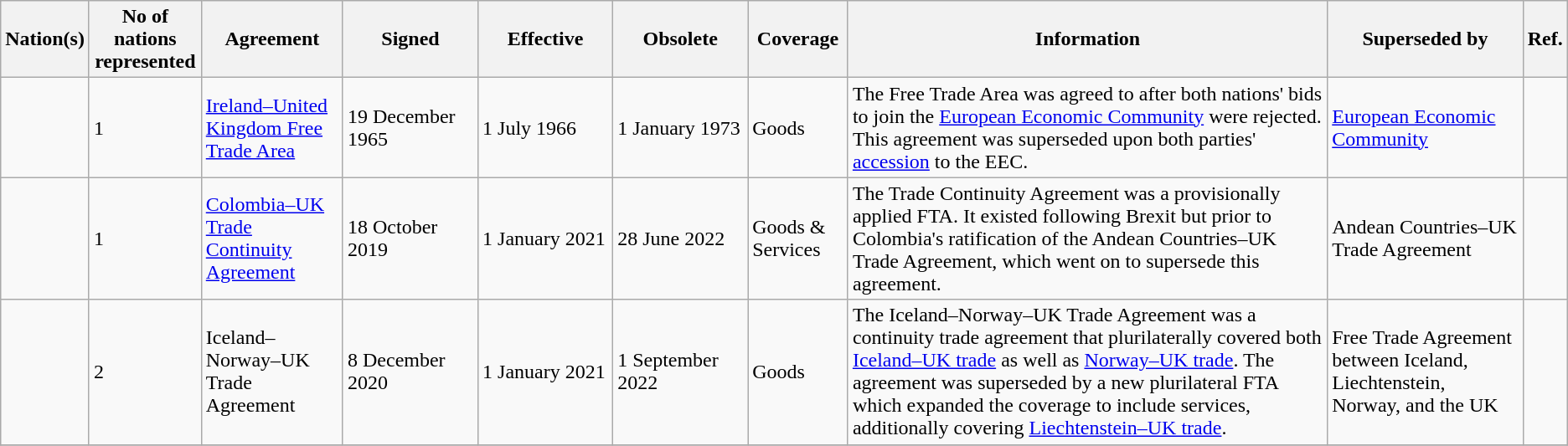<table class="wikitable sortable">
<tr>
<th>Nation(s)</th>
<th>No of nations<br>represented</th>
<th>Agreement</th>
<th width=100>Signed</th>
<th width=100>Effective</th>
<th width=100>Obsolete</th>
<th>Coverage</th>
<th class=unsortable>Information</th>
<th>Superseded by</th>
<th class=unsortable>Ref.</th>
</tr>
<tr>
<td></td>
<td>1</td>
<td><a href='#'>Ireland–United Kingdom Free Trade Area</a></td>
<td>19 December 1965</td>
<td>1 July 1966</td>
<td>1 January 1973</td>
<td>Goods</td>
<td>The Free Trade Area was agreed to after both nations' bids to join the <a href='#'>European Economic Community</a> were rejected. This agreement was superseded upon both parties' <a href='#'>accession</a> to the EEC.</td>
<td> <a href='#'>European Economic Community</a></td>
<td></td>
</tr>
<tr>
<td></td>
<td>1</td>
<td><a href='#'>Colombia–UK Trade Continuity Agreement</a></td>
<td>18 October 2019</td>
<td>1 January 2021</td>
<td>28 June 2022</td>
<td>Goods & Services</td>
<td>The Trade Continuity Agreement was a provisionally applied FTA. It existed following Brexit but prior to Colombia's ratification of the Andean Countries–UK Trade Agreement, which went on to supersede this agreement.</td>
<td>Andean Countries–UK Trade Agreement</td>
<td></td>
</tr>
<tr>
<td><br></td>
<td>2</td>
<td>Iceland–Norway–UK Trade Agreement</td>
<td>8 December 2020</td>
<td>1 January 2021</td>
<td>1 September 2022</td>
<td>Goods</td>
<td>The Iceland–Norway–UK Trade Agreement was a continuity trade agreement that plurilaterally covered both <a href='#'>Iceland–UK trade</a> as well as <a href='#'>Norway–UK trade</a>. The agreement was superseded by a new plurilateral FTA which expanded the coverage to include services, additionally covering <a href='#'>Liechtenstein–UK trade</a>.</td>
<td>Free Trade Agreement between Iceland, Liechtenstein, Norway, and the UK</td>
<td></td>
</tr>
<tr>
</tr>
</table>
